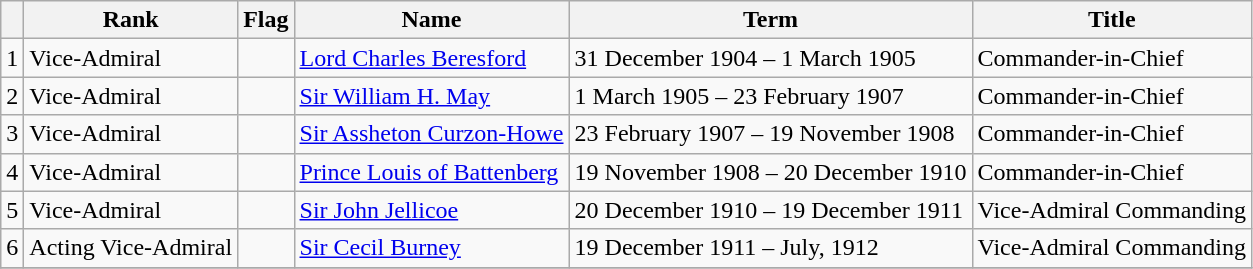<table class="wikitable">
<tr>
<th></th>
<th>Rank</th>
<th>Flag</th>
<th>Name</th>
<th>Term</th>
<th>Title</th>
</tr>
<tr>
<td>1</td>
<td>Vice-Admiral</td>
<td></td>
<td><a href='#'>Lord Charles Beresford</a></td>
<td>31 December 1904 – 1 March 1905</td>
<td>Commander-in-Chief</td>
</tr>
<tr>
<td>2</td>
<td>Vice-Admiral</td>
<td></td>
<td><a href='#'>Sir William H. May</a></td>
<td>1 March 1905 – 23 February 1907</td>
<td>Commander-in-Chief</td>
</tr>
<tr>
<td>3</td>
<td>Vice-Admiral</td>
<td></td>
<td><a href='#'>Sir Assheton Curzon-Howe</a></td>
<td>23 February 1907 – 19 November 1908</td>
<td>Commander-in-Chief</td>
</tr>
<tr>
<td>4</td>
<td>Vice-Admiral</td>
<td></td>
<td><a href='#'>Prince Louis of Battenberg</a></td>
<td>19 November 1908 – 20 December 1910</td>
<td>Commander-in-Chief</td>
</tr>
<tr>
<td>5</td>
<td>Vice-Admiral</td>
<td></td>
<td><a href='#'>Sir John Jellicoe</a></td>
<td>20 December 1910 – 19 December 1911</td>
<td>Vice-Admiral Commanding</td>
</tr>
<tr>
<td>6</td>
<td>Acting Vice-Admiral</td>
<td></td>
<td><a href='#'>Sir Cecil Burney</a></td>
<td>19 December 1911 – July, 1912</td>
<td>Vice-Admiral Commanding</td>
</tr>
<tr>
</tr>
</table>
